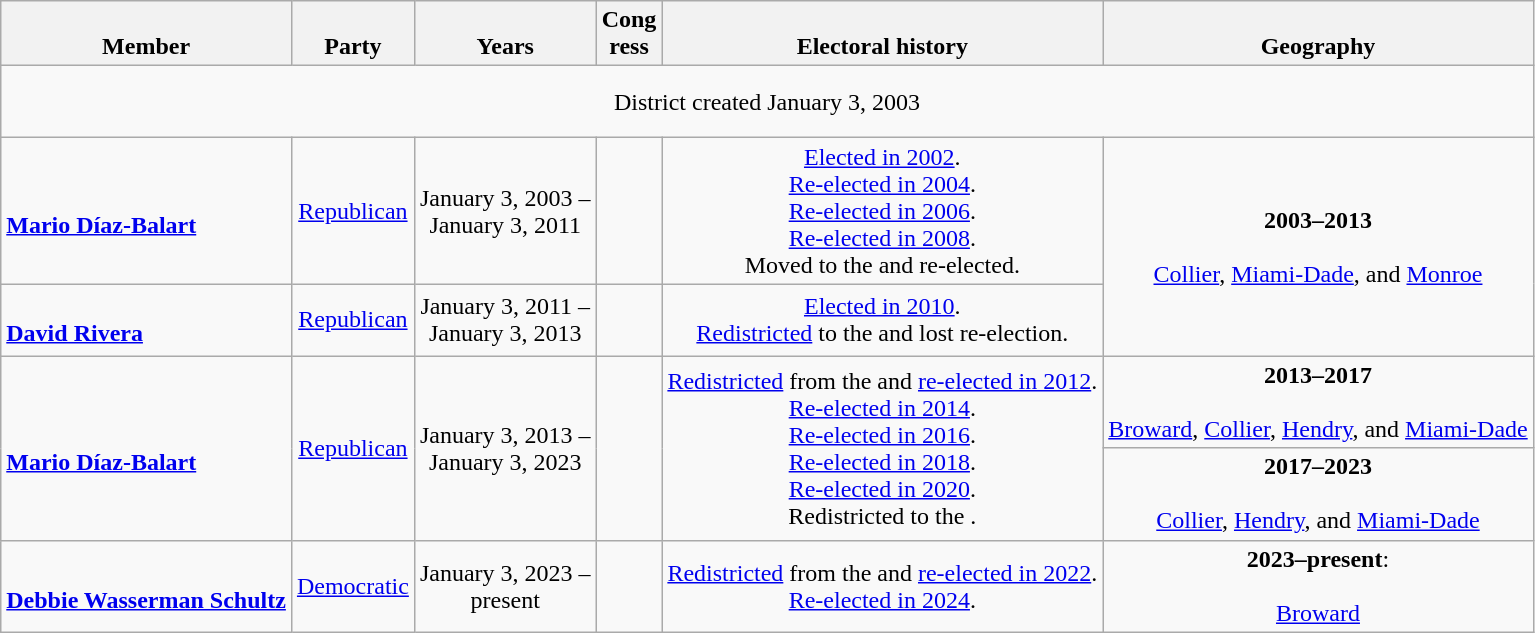<table class=wikitable style="text-align:center">
<tr valign=bottom>
<th>Member</th>
<th>Party</th>
<th>Years</th>
<th>Cong<br>ress</th>
<th>Electoral history</th>
<th>Geography</th>
</tr>
<tr style="height:3em">
<td colspan=6>District created January 3, 2003</td>
</tr>
<tr style="height:3em">
<td align=left><br><strong><a href='#'>Mario Díaz-Balart</a></strong><br></td>
<td><a href='#'>Republican</a></td>
<td nowrap>January 3, 2003 –<br>January 3, 2011</td>
<td></td>
<td><a href='#'>Elected in 2002</a>.<br><a href='#'>Re-elected in 2004</a>.<br><a href='#'>Re-elected in 2006</a>.<br><a href='#'>Re-elected in 2008</a>.<br>Moved to the  and re-elected.</td>
<td rowspan=2><strong>2003–2013</strong><br><br><a href='#'>Collier</a>, <a href='#'>Miami-Dade</a>, and <a href='#'>Monroe</a></td>
</tr>
<tr style="height:3em">
<td align=left><br><strong><a href='#'>David Rivera</a></strong><br></td>
<td><a href='#'>Republican</a></td>
<td nowrap>January 3, 2011 –<br>January 3, 2013</td>
<td></td>
<td><a href='#'>Elected in 2010</a>.<br><a href='#'>Redistricted</a> to the  and lost re-election.</td>
</tr>
<tr style="height:3em">
<td rowspan=2 align=left><br><strong><a href='#'>Mario Díaz-Balart</a></strong><br></td>
<td rowspan=2 ><a href='#'>Republican</a></td>
<td rowspan=2 nowrap>January 3, 2013 –<br>January 3, 2023</td>
<td rowspan=2></td>
<td rowspan=2><a href='#'>Redistricted</a> from the  and <a href='#'>re-elected in 2012</a>.<br><a href='#'>Re-elected in 2014</a>.<br><a href='#'>Re-elected in 2016</a>.<br><a href='#'>Re-elected in 2018</a>.<br><a href='#'>Re-elected in 2020</a>.<br>Redistricted to the .</td>
<td><strong>2013–2017</strong><br><br><a href='#'>Broward</a>, <a href='#'>Collier</a>, <a href='#'>Hendry</a>, and <a href='#'>Miami-Dade</a></td>
</tr>
<tr style="height:3em">
<td><strong>2017–2023</strong><br><br><a href='#'>Collier</a>, <a href='#'>Hendry</a>, and <a href='#'>Miami-Dade</a></td>
</tr>
<tr style="height:3em">
<td align=left><br><strong><a href='#'>Debbie Wasserman Schultz</a></strong><br></td>
<td><a href='#'>Democratic</a></td>
<td nowrap>January 3, 2023 –<br>present</td>
<td></td>
<td><a href='#'>Redistricted</a> from the  and <a href='#'>re-elected in 2022</a>.<br><a href='#'>Re-elected in 2024</a>.</td>
<td><strong>2023–present</strong>:<br><br><a href='#'>Broward</a></td>
</tr>
</table>
